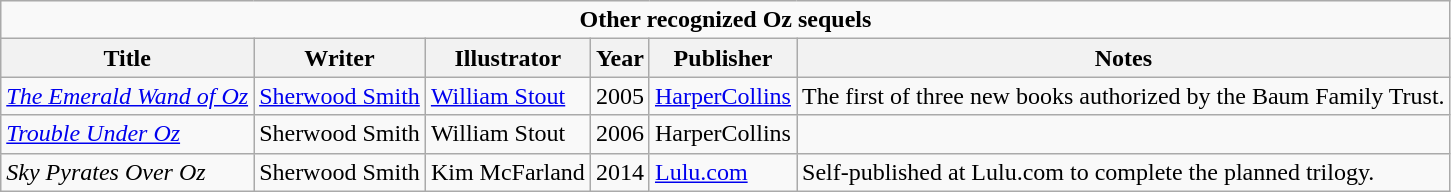<table class="wikitable">
<tr>
<td colspan="6" style="text-align:center;"><strong>Other recognized Oz sequels</strong></td>
</tr>
<tr>
<th>Title</th>
<th>Writer</th>
<th>Illustrator</th>
<th>Year</th>
<th>Publisher</th>
<th>Notes</th>
</tr>
<tr>
<td><em><a href='#'>The Emerald Wand of Oz</a></em></td>
<td><a href='#'>Sherwood Smith</a></td>
<td><a href='#'>William Stout</a></td>
<td>2005</td>
<td><a href='#'>HarperCollins</a></td>
<td>The first of three new books authorized by the Baum Family Trust.</td>
</tr>
<tr>
<td><em><a href='#'>Trouble Under Oz</a></em></td>
<td>Sherwood Smith</td>
<td>William Stout</td>
<td>2006</td>
<td>HarperCollins</td>
<td></td>
</tr>
<tr>
<td><em>Sky Pyrates Over Oz</em></td>
<td>Sherwood Smith</td>
<td>Kim McFarland</td>
<td>2014</td>
<td><a href='#'>Lulu.com</a></td>
<td>Self-published at Lulu.com to complete the planned trilogy.</td>
</tr>
</table>
